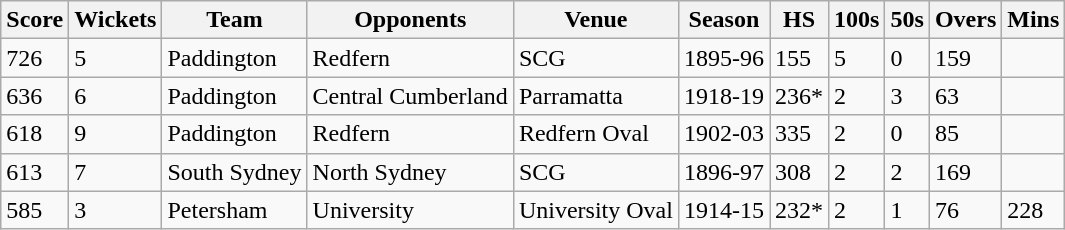<table class="wikitable">
<tr>
<th>Score</th>
<th>Wickets</th>
<th>Team</th>
<th>Opponents</th>
<th>Venue</th>
<th>Season</th>
<th>HS</th>
<th>100s</th>
<th>50s</th>
<th>Overs</th>
<th>Mins</th>
</tr>
<tr>
<td>726</td>
<td>5</td>
<td>Paddington</td>
<td>Redfern</td>
<td>SCG</td>
<td>1895-96</td>
<td>155</td>
<td>5</td>
<td>0</td>
<td>159</td>
<td></td>
</tr>
<tr>
<td>636</td>
<td>6</td>
<td>Paddington</td>
<td>Central Cumberland</td>
<td>Parramatta</td>
<td>1918-19</td>
<td>236*</td>
<td>2</td>
<td>3</td>
<td>63</td>
<td></td>
</tr>
<tr>
<td>618</td>
<td>9</td>
<td>Paddington</td>
<td>Redfern</td>
<td>Redfern Oval</td>
<td>1902-03</td>
<td>335</td>
<td>2</td>
<td>0</td>
<td>85</td>
<td></td>
</tr>
<tr>
<td>613</td>
<td>7</td>
<td>South Sydney</td>
<td>North Sydney</td>
<td>SCG</td>
<td>1896-97</td>
<td>308</td>
<td>2</td>
<td>2</td>
<td>169</td>
<td></td>
</tr>
<tr>
<td>585</td>
<td>3</td>
<td>Petersham</td>
<td>University</td>
<td>University Oval</td>
<td>1914-15</td>
<td>232*</td>
<td>2</td>
<td>1</td>
<td>76</td>
<td>228</td>
</tr>
</table>
